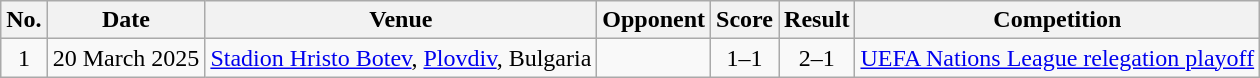<table class="wikitable sortable">
<tr>
<th scope="col">No.</th>
<th scope="col">Date</th>
<th scope="col">Venue</th>
<th scope="col">Opponent</th>
<th scope="col">Score</th>
<th scope="col">Result</th>
<th scope="col">Competition</th>
</tr>
<tr>
<td align="center">1</td>
<td>20 March 2025</td>
<td><a href='#'>Stadion Hristo Botev</a>, <a href='#'>Plovdiv</a>, Bulgaria</td>
<td></td>
<td align="center">1–1</td>
<td style="text-align:center">2–1</td>
<td><a href='#'>UEFA Nations League relegation playoff</a></td>
</tr>
</table>
